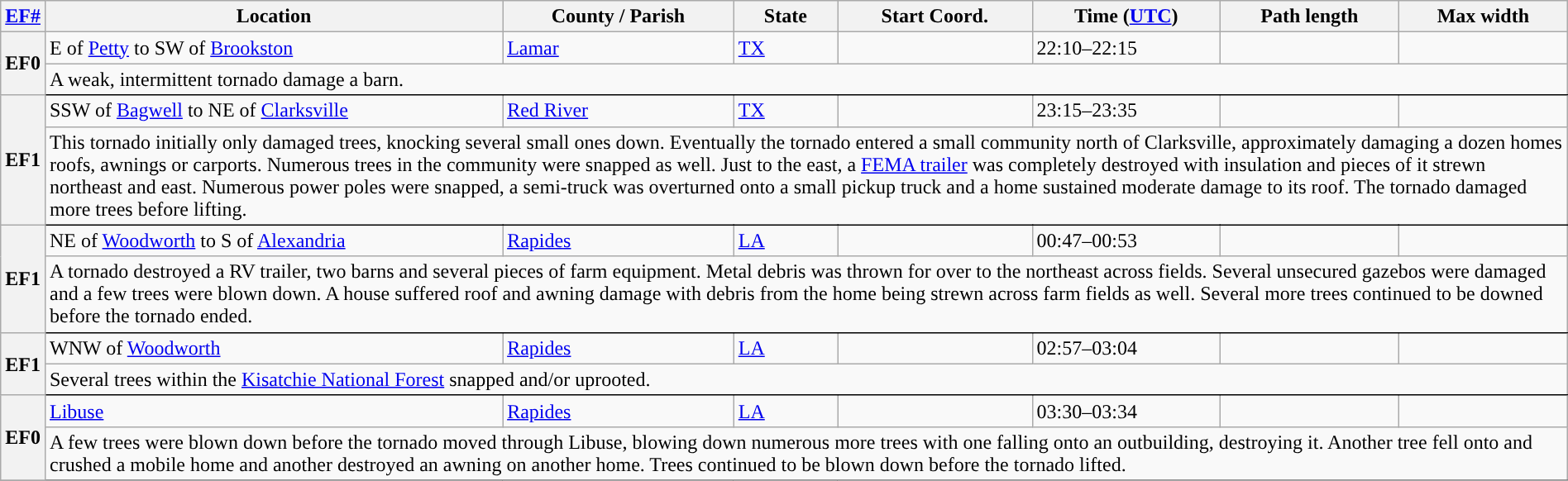<table class="wikitable sortable" style="width:100%;">
<tr>
<th scope="col" width="2%" align="center"><a href='#'>EF#</a></th>
<th scope="col" align="center" class="unsortable">Location</th>
<th scope="col" align="center" class="unsortable">County / Parish</th>
<th scope="col" align="center">State</th>
<th scope="col" align="center">Start Coord.</th>
<th scope="col" align="center">Time (<a href='#'>UTC</a>)</th>
<th scope="col" align="center">Path length</th>
<th scope="col" align="center">Max width</th>
</tr>
<tr>
<th scope="row" rowspan="2" style="background-color:#">EF0</th>
<td>E of <a href='#'>Petty</a> to SW of <a href='#'>Brookston</a></td>
<td><a href='#'>Lamar</a></td>
<td><a href='#'>TX</a></td>
<td></td>
<td>22:10–22:15</td>
<td></td>
<td></td>
</tr>
<tr class="expand-child">
<td colspan="8" style=" border-bottom: 1px solid black;">A weak, intermittent tornado damage a barn.</td>
</tr>
<tr>
<th scope="row" rowspan="2" style="background-color:#">EF1</th>
<td>SSW of <a href='#'>Bagwell</a> to NE of <a href='#'>Clarksville</a></td>
<td><a href='#'>Red River</a></td>
<td><a href='#'>TX</a></td>
<td></td>
<td>23:15–23:35</td>
<td></td>
<td></td>
</tr>
<tr class="expand-child">
<td colspan="8" style=" border-bottom: 1px solid black;">This tornado initially only damaged trees, knocking several small ones down. Eventually the tornado entered a small community north of Clarksville, approximately damaging a dozen homes roofs, awnings or carports. Numerous trees in the community were snapped as well. Just to the east, a <a href='#'>FEMA trailer</a> was completely destroyed with insulation and pieces of it strewn northeast and east. Numerous power poles were snapped, a semi-truck was overturned onto a small pickup truck and a home sustained moderate damage to its roof. The tornado damaged more trees before lifting.</td>
</tr>
<tr>
<th scope="row" rowspan="2" style="background-color:#">EF1</th>
<td>NE of <a href='#'>Woodworth</a> to S of <a href='#'>Alexandria</a></td>
<td><a href='#'>Rapides</a></td>
<td><a href='#'>LA</a></td>
<td></td>
<td>00:47–00:53</td>
<td></td>
<td></td>
</tr>
<tr class="expand-child">
<td colspan="8" style=" border-bottom: 1px solid black;">A tornado destroyed a RV trailer, two barns and several pieces of farm equipment. Metal debris was thrown for over  to the northeast across fields. Several unsecured gazebos were damaged and a few trees were blown down. A house suffered roof and awning damage with debris from the home being strewn across farm fields as well. Several more trees continued to be downed before the tornado ended.</td>
</tr>
<tr>
<th scope="row" rowspan="2" style="background-color:#">EF1</th>
<td>WNW of <a href='#'>Woodworth</a></td>
<td><a href='#'>Rapides</a></td>
<td><a href='#'>LA</a></td>
<td></td>
<td>02:57–03:04</td>
<td></td>
<td></td>
</tr>
<tr class="expand-child">
<td colspan="8" style=" border-bottom: 1px solid black;">Several trees within the <a href='#'>Kisatchie National Forest</a> snapped and/or uprooted.</td>
</tr>
<tr>
<th scope="row" rowspan="2" style="background-color:#">EF0</th>
<td><a href='#'>Libuse</a></td>
<td><a href='#'>Rapides</a></td>
<td><a href='#'>LA</a></td>
<td></td>
<td>03:30–03:34</td>
<td></td>
<td></td>
</tr>
<tr class="expand-child">
<td colspan="8" style=" border-bottom: 1px solid black;">A few trees were blown down before the tornado moved through Libuse, blowing down numerous more trees with one falling onto an outbuilding, destroying it. Another tree fell onto and crushed a mobile home and another destroyed an awning on another home. Trees continued to be blown down before the tornado lifted.</td>
</tr>
<tr>
</tr>
</table>
